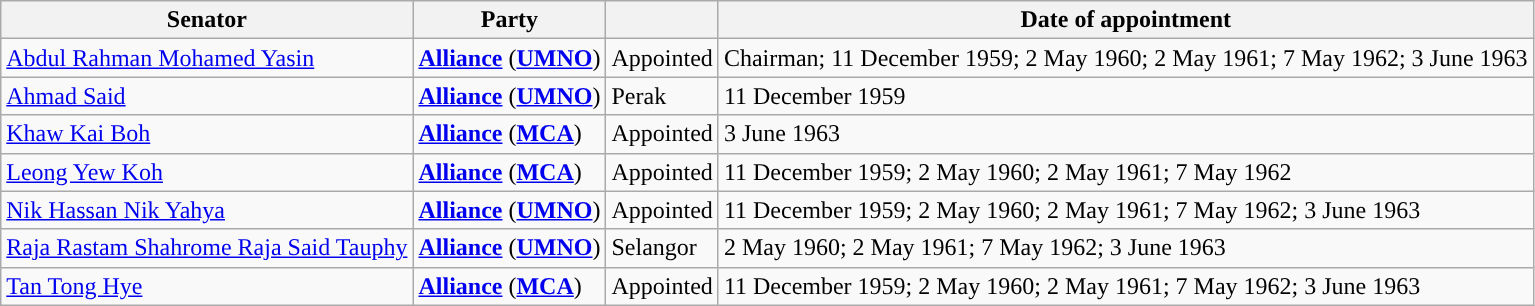<table class="wikitable sortable">
<tr>
<th>Senator</th>
<th>Party</th>
<th></th>
<th>Date of appointment</th>
</tr>
<tr>
<td><a href='#'>Abdul Rahman Mohamed Yasin</a></td>
<td><strong><a href='#'>Alliance</a></strong> (<strong><a href='#'>UMNO</a></strong>)</td>
<td>Appointed</td>
<td>Chairman; 11 December 1959; 2 May 1960; 2 May 1961; 7 May 1962; 3 June 1963</td>
</tr>
<tr>
<td><a href='#'>Ahmad Said</a></td>
<td><strong><a href='#'>Alliance</a></strong> (<strong><a href='#'>UMNO</a></strong>)</td>
<td>Perak</td>
<td>11 December 1959</td>
</tr>
<tr>
<td><a href='#'>Khaw Kai Boh</a></td>
<td><strong><a href='#'>Alliance</a></strong> (<strong><a href='#'>MCA</a></strong>)</td>
<td>Appointed</td>
<td>3 June 1963</td>
</tr>
<tr>
<td><a href='#'>Leong Yew Koh</a></td>
<td><strong><a href='#'>Alliance</a></strong> (<strong><a href='#'>MCA</a></strong>)</td>
<td>Appointed</td>
<td>11 December 1959; 2 May 1960; 2 May 1961; 7 May 1962</td>
</tr>
<tr>
<td><a href='#'>Nik Hassan Nik Yahya</a></td>
<td><strong><a href='#'>Alliance</a></strong> (<strong><a href='#'>UMNO</a></strong>)</td>
<td>Appointed</td>
<td>11 December 1959; 2 May 1960; 2 May 1961; 7 May 1962; 3 June 1963</td>
</tr>
<tr>
<td><a href='#'>Raja Rastam Shahrome Raja Said Tauphy</a></td>
<td><strong><a href='#'>Alliance</a></strong> (<strong><a href='#'>UMNO</a></strong>)</td>
<td>Selangor</td>
<td>2 May 1960; 2 May 1961; 7 May 1962; 3 June 1963</td>
</tr>
<tr>
<td><a href='#'>Tan Tong Hye</a></td>
<td><strong><a href='#'>Alliance</a></strong> (<strong><a href='#'>MCA</a></strong>)</td>
<td>Appointed</td>
<td>11 December 1959; 2 May 1960; 2 May 1961; 7 May 1962; 3 June 1963</td>
</tr>
</table>
